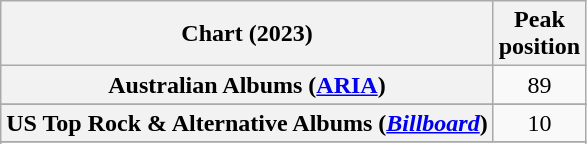<table class="wikitable sortable plainrowheaders" style="text-align:center">
<tr>
<th scope="col">Chart (2023)</th>
<th scope="col">Peak<br>position</th>
</tr>
<tr>
<th scope="row">Australian Albums (<a href='#'>ARIA</a>)</th>
<td>89</td>
</tr>
<tr>
</tr>
<tr>
</tr>
<tr>
</tr>
<tr>
</tr>
<tr>
</tr>
<tr>
</tr>
<tr>
</tr>
<tr>
<th scope="row">US Top Rock & Alternative Albums (<em><a href='#'>Billboard</a></em>)</th>
<td>10</td>
</tr>
<tr>
</tr>
<tr>
</tr>
</table>
